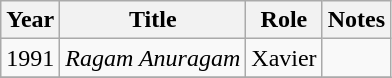<table class="wikitable sortable">
<tr>
<th>Year</th>
<th>Title</th>
<th>Role</th>
<th class="unsortable">Notes</th>
</tr>
<tr>
<td>1991</td>
<td><em>Ragam Anuragam</em></td>
<td>Xavier</td>
<td></td>
</tr>
<tr>
</tr>
</table>
